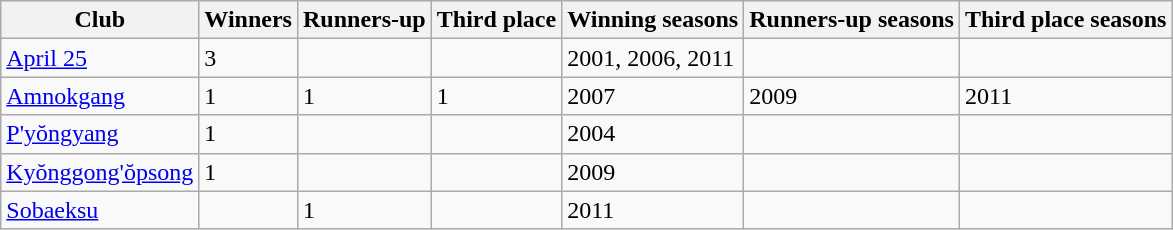<table class="wikitable sortable">
<tr>
<th>Club</th>
<th>Winners</th>
<th>Runners-up</th>
<th>Third place</th>
<th>Winning seasons</th>
<th>Runners-up seasons</th>
<th>Third place seasons</th>
</tr>
<tr>
<td><a href='#'>April 25</a></td>
<td>3</td>
<td></td>
<td></td>
<td>2001, 2006, 2011</td>
<td></td>
<td></td>
</tr>
<tr>
<td><a href='#'>Amnokgang</a></td>
<td>1</td>
<td>1</td>
<td>1</td>
<td>2007</td>
<td>2009</td>
<td>2011</td>
</tr>
<tr>
<td><a href='#'>P'yŏngyang</a></td>
<td>1</td>
<td></td>
<td></td>
<td>2004</td>
<td></td>
<td></td>
</tr>
<tr>
<td><a href='#'>Kyŏnggong'ŏpsong</a></td>
<td>1</td>
<td></td>
<td></td>
<td>2009</td>
<td></td>
<td></td>
</tr>
<tr>
<td><a href='#'>Sobaeksu</a></td>
<td></td>
<td>1</td>
<td></td>
<td>2011</td>
<td></td>
<td></td>
</tr>
</table>
